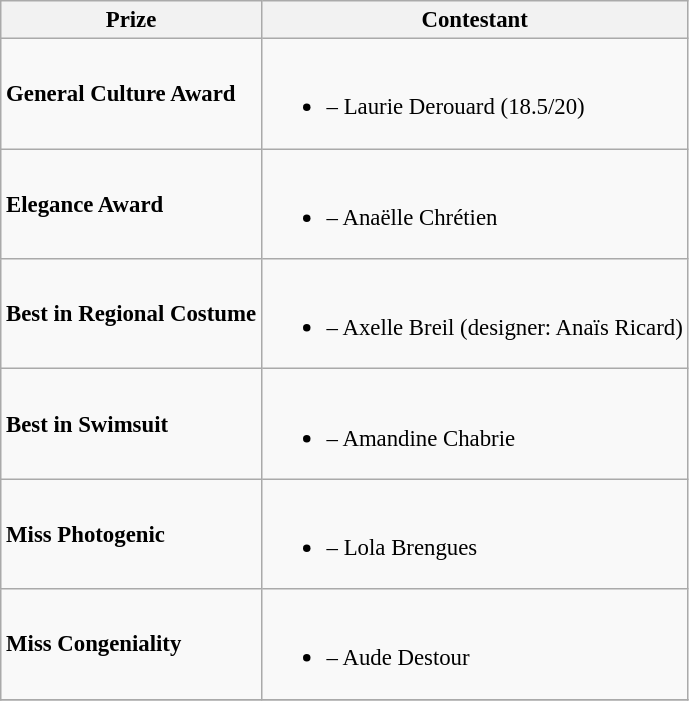<table class="wikitable " style="font-size: 95%;">
<tr>
<th>Prize</th>
<th>Contestant</th>
</tr>
<tr>
<td><strong>General Culture Award</strong></td>
<td><br><ul><li><strong></strong> – Laurie Derouard (18.5/20)</li></ul></td>
</tr>
<tr>
<td><strong>Elegance Award</strong></td>
<td><br><ul><li><strong></strong> – Anaëlle Chrétien</li></ul></td>
</tr>
<tr>
<td><strong>Best in Regional Costume</strong></td>
<td><br><ul><li><strong></strong> – Axelle Breil (designer: Anaïs Ricard)</li></ul></td>
</tr>
<tr>
<td><strong>Best in Swimsuit</strong></td>
<td><br><ul><li><strong></strong> – Amandine Chabrie</li></ul></td>
</tr>
<tr>
<td><strong>Miss Photogenic</strong></td>
<td><br><ul><li><strong></strong> – Lola Brengues</li></ul></td>
</tr>
<tr>
<td><strong>Miss Congeniality</strong></td>
<td><br><ul><li><strong></strong> – Aude Destour</li></ul></td>
</tr>
<tr>
</tr>
</table>
